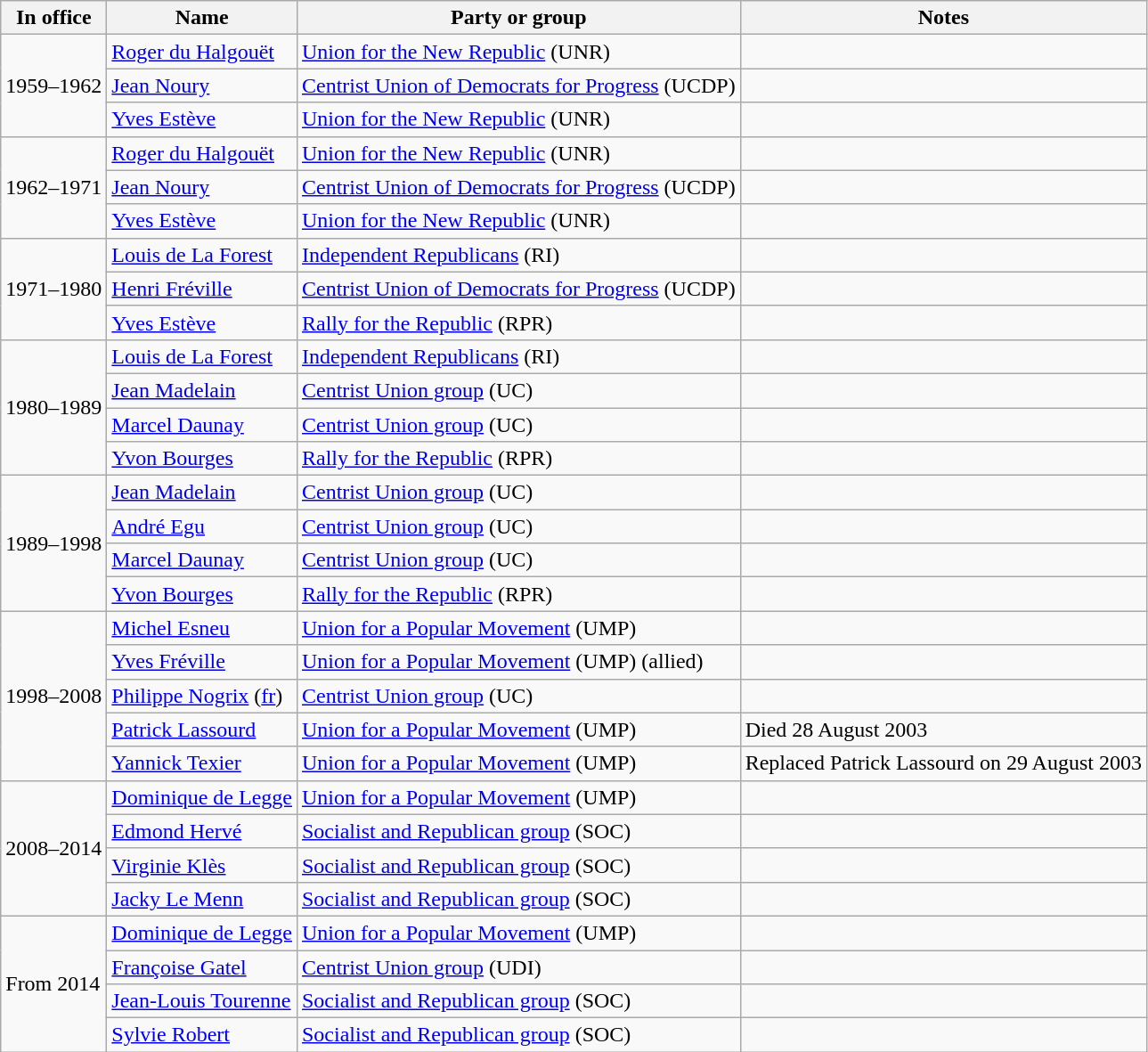<table class="wikitable sortable">
<tr>
<th>In office</th>
<th>Name</th>
<th>Party or group</th>
<th>Notes</th>
</tr>
<tr>
<td rowspan=3>1959–1962</td>
<td><a href='#'>Roger du Halgouët</a></td>
<td><a href='#'>Union for the New Republic</a> (UNR)</td>
<td></td>
</tr>
<tr>
<td><a href='#'>Jean Noury</a></td>
<td><a href='#'>Centrist Union of Democrats for Progress</a> (UCDP)</td>
<td></td>
</tr>
<tr>
<td><a href='#'>Yves Estève</a></td>
<td><a href='#'>Union for the New Republic</a> (UNR)</td>
<td></td>
</tr>
<tr>
<td rowspan=3>1962–1971</td>
<td><a href='#'>Roger du Halgouët</a></td>
<td><a href='#'>Union for the New Republic</a> (UNR)</td>
<td></td>
</tr>
<tr>
<td><a href='#'>Jean Noury</a></td>
<td><a href='#'>Centrist Union of Democrats for Progress</a> (UCDP)</td>
<td></td>
</tr>
<tr>
<td><a href='#'>Yves Estève</a></td>
<td><a href='#'>Union for the New Republic</a> (UNR)</td>
<td></td>
</tr>
<tr>
<td rowspan=3>1971–1980</td>
<td><a href='#'>Louis de La Forest</a></td>
<td><a href='#'>Independent Republicans</a> (RI)</td>
<td></td>
</tr>
<tr>
<td><a href='#'>Henri Fréville</a></td>
<td><a href='#'>Centrist Union of Democrats for Progress</a> (UCDP)</td>
<td></td>
</tr>
<tr>
<td><a href='#'>Yves Estève</a></td>
<td><a href='#'>Rally for the Republic</a> (RPR)</td>
<td></td>
</tr>
<tr>
<td rowspan=4>1980–1989</td>
<td><a href='#'>Louis de La Forest</a></td>
<td><a href='#'>Independent Republicans</a> (RI)</td>
<td></td>
</tr>
<tr>
<td><a href='#'>Jean Madelain</a></td>
<td><a href='#'>Centrist Union group</a> (UC)</td>
<td></td>
</tr>
<tr>
<td><a href='#'>Marcel Daunay</a></td>
<td><a href='#'>Centrist Union group</a> (UC)</td>
<td></td>
</tr>
<tr>
<td><a href='#'>Yvon Bourges</a></td>
<td><a href='#'>Rally for the Republic</a> (RPR)</td>
<td></td>
</tr>
<tr>
<td rowspan=4>1989–1998</td>
<td><a href='#'>Jean Madelain</a></td>
<td><a href='#'>Centrist Union group</a> (UC)</td>
<td></td>
</tr>
<tr>
<td><a href='#'>André Egu</a></td>
<td><a href='#'>Centrist Union group</a> (UC)</td>
<td></td>
</tr>
<tr>
<td><a href='#'>Marcel Daunay</a></td>
<td><a href='#'>Centrist Union group</a> (UC)</td>
<td></td>
</tr>
<tr>
<td><a href='#'>Yvon Bourges</a></td>
<td><a href='#'>Rally for the Republic</a> (RPR)</td>
<td></td>
</tr>
<tr>
<td rowspan=5>1998–2008</td>
<td><a href='#'>Michel Esneu</a></td>
<td><a href='#'>Union for a Popular Movement</a> (UMP)</td>
<td></td>
</tr>
<tr>
<td><a href='#'>Yves Fréville</a></td>
<td><a href='#'>Union for a Popular Movement</a> (UMP) (allied)</td>
<td></td>
</tr>
<tr>
<td><a href='#'>Philippe Nogrix</a> (<a href='#'>fr</a>)</td>
<td><a href='#'>Centrist Union group</a> (UC)</td>
<td></td>
</tr>
<tr>
<td><a href='#'>Patrick Lassourd</a></td>
<td><a href='#'>Union for a Popular Movement</a> (UMP)</td>
<td>Died 28 August 2003</td>
</tr>
<tr>
<td><a href='#'>Yannick Texier</a></td>
<td><a href='#'>Union for a Popular Movement</a> (UMP)</td>
<td>Replaced Patrick Lassourd on 29 August 2003</td>
</tr>
<tr>
<td rowspan=4>2008–2014</td>
<td><a href='#'>Dominique de Legge</a></td>
<td><a href='#'>Union for a Popular Movement</a> (UMP)</td>
<td></td>
</tr>
<tr>
<td><a href='#'>Edmond Hervé</a></td>
<td><a href='#'>Socialist and Republican group</a> (SOC)</td>
<td></td>
</tr>
<tr>
<td><a href='#'>Virginie Klès</a></td>
<td><a href='#'>Socialist and Republican group</a> (SOC)</td>
<td></td>
</tr>
<tr>
<td><a href='#'>Jacky Le Menn</a></td>
<td><a href='#'>Socialist and Republican group</a> (SOC)</td>
<td></td>
</tr>
<tr>
<td rowspan=4>From 2014</td>
<td><a href='#'>Dominique de Legge</a></td>
<td><a href='#'>Union for a Popular Movement</a> (UMP)</td>
<td></td>
</tr>
<tr>
<td><a href='#'>Françoise Gatel</a></td>
<td><a href='#'>Centrist Union group</a> (UDI)</td>
<td></td>
</tr>
<tr>
<td><a href='#'>Jean-Louis Tourenne</a></td>
<td><a href='#'>Socialist and Republican group</a> (SOC)</td>
<td></td>
</tr>
<tr>
<td><a href='#'>Sylvie Robert</a></td>
<td><a href='#'>Socialist and Republican group</a> (SOC)</td>
<td></td>
</tr>
</table>
